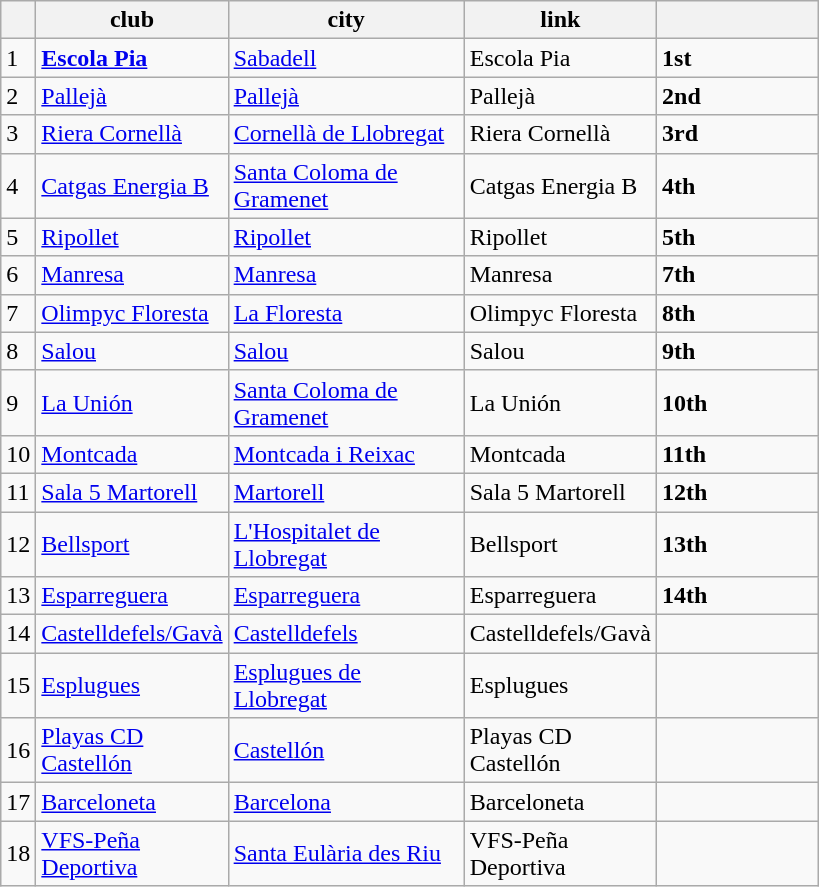<table class="wikitable sortable">
<tr>
<th width=5></th>
<th width=110>club</th>
<th width=150>city</th>
<th width=120>link</th>
<th width=100></th>
</tr>
<tr>
<td>1</td>
<td><strong><a href='#'>Escola Pia</a></strong></td>
<td><a href='#'>Sabadell</a></td>
<td>Escola Pia</td>
<td><strong>1st</strong></td>
</tr>
<tr>
<td>2</td>
<td><a href='#'>Pallejà</a></td>
<td><a href='#'>Pallejà</a></td>
<td>Pallejà</td>
<td><strong>2nd</strong></td>
</tr>
<tr>
<td>3</td>
<td><a href='#'>Riera Cornellà</a></td>
<td><a href='#'>Cornellà de Llobregat</a></td>
<td>Riera Cornellà</td>
<td><strong>3rd</strong></td>
</tr>
<tr>
<td>4</td>
<td><a href='#'>Catgas Energia B</a></td>
<td><a href='#'>Santa Coloma de Gramenet</a></td>
<td>Catgas Energia B</td>
<td><strong>4th</strong></td>
</tr>
<tr>
<td>5</td>
<td><a href='#'>Ripollet</a></td>
<td><a href='#'>Ripollet</a></td>
<td>Ripollet</td>
<td><strong>5th</strong></td>
</tr>
<tr>
<td>6</td>
<td><a href='#'>Manresa</a></td>
<td><a href='#'>Manresa</a></td>
<td>Manresa</td>
<td><strong>7th</strong></td>
</tr>
<tr>
<td>7</td>
<td><a href='#'>Olimpyc Floresta</a></td>
<td><a href='#'>La Floresta</a></td>
<td>Olimpyc Floresta</td>
<td><strong>8th</strong></td>
</tr>
<tr>
<td>8</td>
<td><a href='#'>Salou</a></td>
<td><a href='#'>Salou</a></td>
<td>Salou</td>
<td><strong>9th</strong></td>
</tr>
<tr>
<td>9</td>
<td><a href='#'>La Unión</a></td>
<td><a href='#'>Santa Coloma de Gramenet</a></td>
<td>La Unión</td>
<td><strong>10th</strong></td>
</tr>
<tr>
<td>10</td>
<td><a href='#'>Montcada</a></td>
<td><a href='#'>Montcada i Reixac</a></td>
<td>Montcada</td>
<td><strong>11th</strong></td>
</tr>
<tr>
<td>11</td>
<td><a href='#'>Sala 5 Martorell</a></td>
<td><a href='#'>Martorell</a></td>
<td>Sala 5 Martorell</td>
<td><strong>12th</strong></td>
</tr>
<tr>
<td>12</td>
<td><a href='#'>Bellsport</a></td>
<td><a href='#'>L'Hospitalet de Llobregat</a></td>
<td>Bellsport</td>
<td><strong>13th</strong></td>
</tr>
<tr>
<td>13</td>
<td><a href='#'>Esparreguera</a></td>
<td><a href='#'>Esparreguera</a></td>
<td>Esparreguera</td>
<td><strong>14th</strong></td>
</tr>
<tr>
<td>14</td>
<td><a href='#'>Castelldefels/Gavà</a></td>
<td><a href='#'>Castelldefels</a></td>
<td>Castelldefels/Gavà</td>
<td><strong></strong></td>
</tr>
<tr>
<td>15</td>
<td><a href='#'>Esplugues</a></td>
<td><a href='#'>Esplugues de Llobregat</a></td>
<td>Esplugues</td>
<td><strong></strong></td>
</tr>
<tr>
<td>16</td>
<td><a href='#'>Playas CD Castellón</a></td>
<td><a href='#'>Castellón</a></td>
<td>Playas CD Castellón</td>
<td><strong></strong></td>
</tr>
<tr>
<td>17</td>
<td><a href='#'>Barceloneta</a></td>
<td><a href='#'>Barcelona</a></td>
<td>Barceloneta</td>
<td><strong></strong></td>
</tr>
<tr>
<td>18</td>
<td><a href='#'>VFS-Peña Deportiva</a></td>
<td><a href='#'>Santa Eulària des Riu</a></td>
<td>VFS-Peña Deportiva</td>
<td><strong></strong></td>
</tr>
</table>
